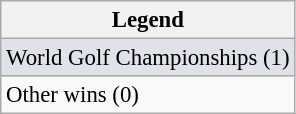<table class="wikitable" style="font-size:95%;">
<tr>
<th>Legend</th>
</tr>
<tr style="background:#dfe2e9;">
<td>World Golf Championships (1)</td>
</tr>
<tr>
<td>Other wins (0)</td>
</tr>
</table>
